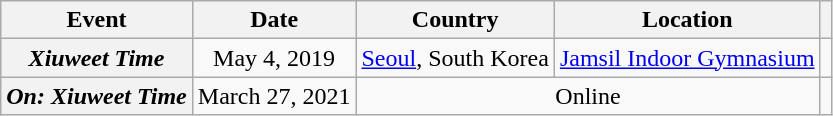<table class="wikitable plainrowheaders" style="text-align:center">
<tr>
<th scope="col">Event</th>
<th scope="col">Date</th>
<th scope="col">Country</th>
<th scope="col">Location</th>
<th scope="col"></th>
</tr>
<tr>
<th scope="row"><em>Xiuweet Time</em></th>
<td>May 4, 2019</td>
<td><a href='#'>Seoul</a>, South Korea</td>
<td><a href='#'>Jamsil Indoor Gymnasium</a></td>
<td></td>
</tr>
<tr>
<th scope="row"><em>On: Xiuweet Time</em></th>
<td>March 27, 2021</td>
<td colspan="2">Online</td>
<td></td>
</tr>
</table>
